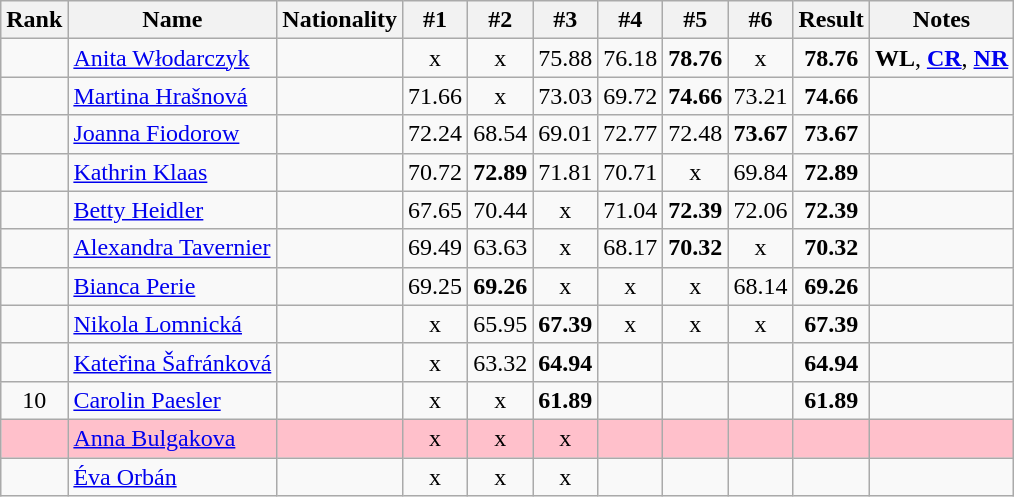<table class="wikitable sortable" style="text-align:center">
<tr>
<th>Rank</th>
<th>Name</th>
<th>Nationality</th>
<th>#1</th>
<th>#2</th>
<th>#3</th>
<th>#4</th>
<th>#5</th>
<th>#6</th>
<th>Result</th>
<th>Notes</th>
</tr>
<tr>
<td></td>
<td align=left><a href='#'>Anita Włodarczyk</a></td>
<td align=left></td>
<td>x</td>
<td>x</td>
<td>75.88</td>
<td>76.18</td>
<td><strong>78.76</strong></td>
<td>x</td>
<td><strong>78.76</strong></td>
<td><strong>WL</strong>, <strong><a href='#'>CR</a></strong>, <strong><a href='#'>NR</a></strong></td>
</tr>
<tr>
<td></td>
<td align=left><a href='#'>Martina Hrašnová</a></td>
<td align=left></td>
<td>71.66</td>
<td>x</td>
<td>73.03</td>
<td>69.72</td>
<td><strong>74.66</strong></td>
<td>73.21</td>
<td><strong>74.66</strong></td>
<td></td>
</tr>
<tr>
<td></td>
<td align=left><a href='#'>Joanna Fiodorow</a></td>
<td align=left></td>
<td>72.24</td>
<td>68.54</td>
<td>69.01</td>
<td>72.77</td>
<td>72.48</td>
<td><strong>73.67</strong></td>
<td><strong>73.67</strong></td>
<td></td>
</tr>
<tr>
<td></td>
<td align=left><a href='#'>Kathrin Klaas</a></td>
<td align=left></td>
<td>70.72</td>
<td><strong>72.89</strong></td>
<td>71.81</td>
<td>70.71</td>
<td>x</td>
<td>69.84</td>
<td><strong>72.89</strong></td>
<td></td>
</tr>
<tr>
<td></td>
<td align=left><a href='#'>Betty Heidler</a></td>
<td align=left></td>
<td>67.65</td>
<td>70.44</td>
<td>x</td>
<td>71.04</td>
<td><strong>72.39</strong></td>
<td>72.06</td>
<td><strong>72.39</strong></td>
<td></td>
</tr>
<tr>
<td></td>
<td align=left><a href='#'>Alexandra Tavernier</a></td>
<td align=left></td>
<td>69.49</td>
<td>63.63</td>
<td>x</td>
<td>68.17</td>
<td><strong>70.32</strong></td>
<td>x</td>
<td><strong>70.32</strong></td>
<td></td>
</tr>
<tr>
<td></td>
<td align=left><a href='#'>Bianca Perie</a></td>
<td align=left></td>
<td>69.25</td>
<td><strong>69.26</strong></td>
<td>x</td>
<td>x</td>
<td>x</td>
<td>68.14</td>
<td><strong>69.26</strong></td>
<td></td>
</tr>
<tr>
<td></td>
<td align=left><a href='#'>Nikola Lomnická</a></td>
<td align=left></td>
<td>x</td>
<td>65.95</td>
<td><strong>67.39</strong></td>
<td>x</td>
<td>x</td>
<td>x</td>
<td><strong>67.39</strong></td>
<td></td>
</tr>
<tr>
<td></td>
<td align=left><a href='#'>Kateřina Šafránková</a></td>
<td align=left></td>
<td>x</td>
<td>63.32</td>
<td><strong>64.94</strong></td>
<td></td>
<td></td>
<td></td>
<td><strong>64.94</strong></td>
<td></td>
</tr>
<tr>
<td>10</td>
<td align=left><a href='#'>Carolin Paesler</a></td>
<td align=left></td>
<td>x</td>
<td>x</td>
<td><strong>61.89</strong></td>
<td></td>
<td></td>
<td></td>
<td><strong>61.89</strong></td>
<td></td>
</tr>
<tr bgcolor=pink>
<td></td>
<td align=left><a href='#'>Anna Bulgakova</a></td>
<td align=left></td>
<td>x</td>
<td>x</td>
<td>x</td>
<td></td>
<td></td>
<td></td>
<td><strong></strong></td>
<td></td>
</tr>
<tr>
<td></td>
<td align=left><a href='#'>Éva Orbán</a></td>
<td align=left></td>
<td>x</td>
<td>x</td>
<td>x</td>
<td></td>
<td></td>
<td></td>
<td><strong></strong></td>
<td></td>
</tr>
</table>
